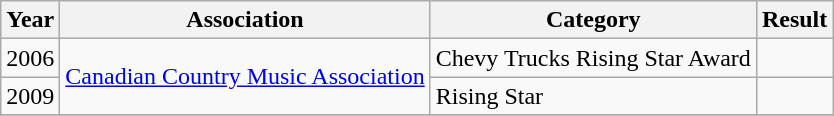<table class="wikitable">
<tr>
<th>Year</th>
<th>Association</th>
<th>Category</th>
<th>Result</th>
</tr>
<tr>
<td>2006</td>
<td rowspan="2"><a href='#'>Canadian Country Music Association</a></td>
<td>Chevy Trucks Rising Star Award</td>
<td></td>
</tr>
<tr>
<td>2009</td>
<td>Rising Star</td>
<td></td>
</tr>
<tr>
</tr>
</table>
